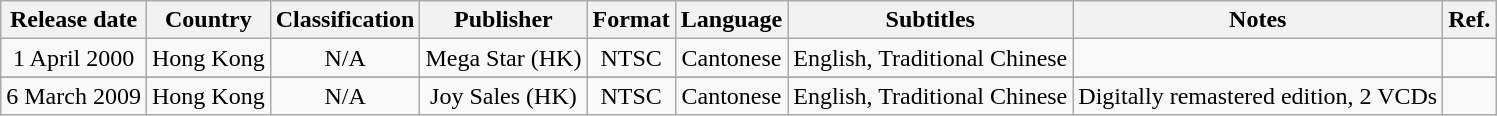<table class="wikitable">
<tr>
<th>Release date</th>
<th>Country</th>
<th>Classification</th>
<th>Publisher</th>
<th>Format</th>
<th>Language</th>
<th>Subtitles</th>
<th>Notes</th>
<th>Ref.</th>
</tr>
<tr style="text-align:center;">
<td>1 April 2000</td>
<td>Hong Kong</td>
<td>N/A</td>
<td>Mega Star (HK)</td>
<td>NTSC</td>
<td>Cantonese</td>
<td>English, Traditional Chinese</td>
<td></td>
<td></td>
</tr>
<tr>
</tr>
<tr style="text-align:center;">
<td>6 March 2009</td>
<td>Hong Kong</td>
<td>N/A</td>
<td>Joy Sales (HK)</td>
<td>NTSC</td>
<td>Cantonese</td>
<td>English, Traditional Chinese</td>
<td>Digitally remastered edition, 2 VCDs</td>
<td></td>
</tr>
</table>
